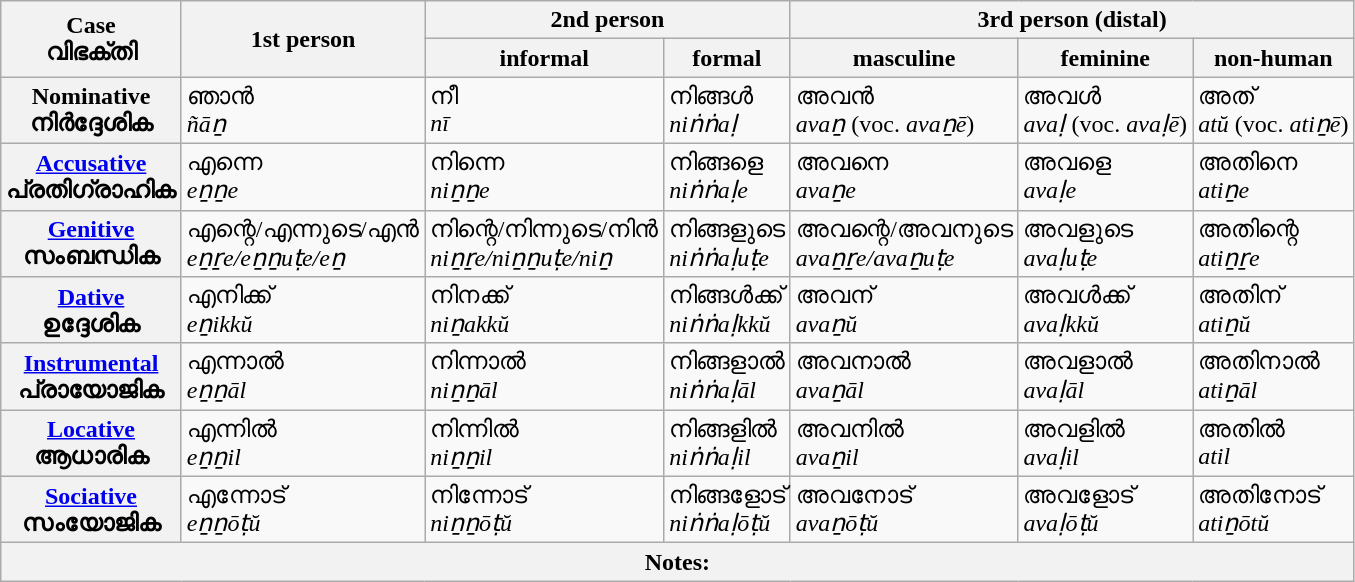<table class="wikitable">
<tr>
<th rowspan="2">Case<br>വിഭക്തി</th>
<th rowspan="2">1st person</th>
<th colspan="2">2nd person</th>
<th colspan="3">3rd person (distal)</th>
</tr>
<tr>
<th>informal</th>
<th>formal</th>
<th>masculine</th>
<th>feminine</th>
<th>non-human</th>
</tr>
<tr>
<th>Nominative<br>നിർദ്ദേശിക</th>
<td>ഞാൻ<br><em>ñāṉ</em></td>
<td>നീ<br><em>nī</em></td>
<td>നിങ്ങൾ<br><em>niṅṅaḷ</em></td>
<td>അവൻ<br><em>avaṉ</em> (voc. <em>avaṉē</em>)</td>
<td>അവൾ<br><em>avaḷ</em> (voc. <em>avaḷē</em>)</td>
<td>അത്<br><em>atŭ</em> (voc. <em>atiṉē</em>)</td>
</tr>
<tr>
<th><a href='#'>Accusative</a><br>പ്രതിഗ്രാഹിക</th>
<td>എന്നെ<br><em>eṉṉe</em></td>
<td>നിന്നെ<br><em>niṉṉe</em></td>
<td>നിങ്ങളെ<br><em>niṅṅaḷe</em></td>
<td>അവനെ<br><em>avaṉe</em></td>
<td>അവളെ<br><em>avaḷe</em></td>
<td>അതിനെ<br><em>atiṉe</em></td>
</tr>
<tr>
<th><a href='#'>Genitive</a><br>സംബന്ധിക</th>
<td>എന്റെ/എന്നുടെ/എൻ<br><em>eṉṟe/eṉṉuṭe/eṉ</em></td>
<td>നിന്റെ/നിന്നുടെ/നിൻ<br><em>niṉṟe/niṉṉuṭe/niṉ</em></td>
<td>നിങ്ങളുടെ<br><em>niṅṅaḷuṭe</em></td>
<td>അവന്റെ/അവനുടെ<br><em>avaṉṟe/avaṉuṭe</em></td>
<td>അവളുടെ<br><em>avaḷuṭe</em></td>
<td>അതിന്റെ<br><em>atiṉṟe</em></td>
</tr>
<tr>
<th><a href='#'>Dative</a><br>ഉദ്ദേശിക</th>
<td>എനിക്ക്<br><em>eṉikkŭ</em></td>
<td>നിനക്ക്<br><em>niṉakkŭ</em></td>
<td>നിങ്ങൾക്ക്<br><em>niṅṅaḷkkŭ</em></td>
<td>അവന്<br><em>avaṉŭ</em></td>
<td>അവൾക്ക്<br><em>avaḷkkŭ</em></td>
<td>അതിന്<br><em>atiṉŭ</em></td>
</tr>
<tr>
<th><a href='#'>Instrumental</a><br>പ്രായോജിക</th>
<td>എന്നാൽ<br><em>eṉṉāl</em></td>
<td>നിന്നാൽ<br><em>niṉṉāl</em></td>
<td>നിങ്ങളാൽ<br><em>niṅṅaḷāl</em></td>
<td>അവനാൽ<br><em>avaṉāl</em></td>
<td>അവളാൽ<br><em>avaḷāl</em></td>
<td>അതിനാൽ<br><em>atiṉāl</em></td>
</tr>
<tr>
<th><a href='#'>Locative</a><br>ആധാരിക</th>
<td>എന്നിൽ<br><em>eṉṉil</em></td>
<td>നിന്നിൽ<br><em>niṉṉil</em></td>
<td>നിങ്ങളിൽ<br><em>niṅṅaḷil</em></td>
<td>അവനിൽ<br><em>avaṉil</em></td>
<td>അവളിൽ<br><em>avaḷil</em></td>
<td>അതിൽ<br><em>atil</em></td>
</tr>
<tr>
<th><a href='#'>Sociative</a><br>സംയോജിക</th>
<td>എന്നോട്<br><em>eṉṉōṭŭ</em></td>
<td>നിന്നോട്<br><em>niṉṉōṭŭ</em></td>
<td>നിങ്ങളോട്<br><em>niṅṅaḷōṭŭ</em></td>
<td>അവനോട്<br><em>avaṉōṭŭ</em></td>
<td>അവളോട്‌<br><em>avaḷōṭŭ</em></td>
<td>അതിനോട്<br><em>atiṉōtŭ</em></td>
</tr>
<tr>
<th colspan="7">Notes:<br></th>
</tr>
</table>
